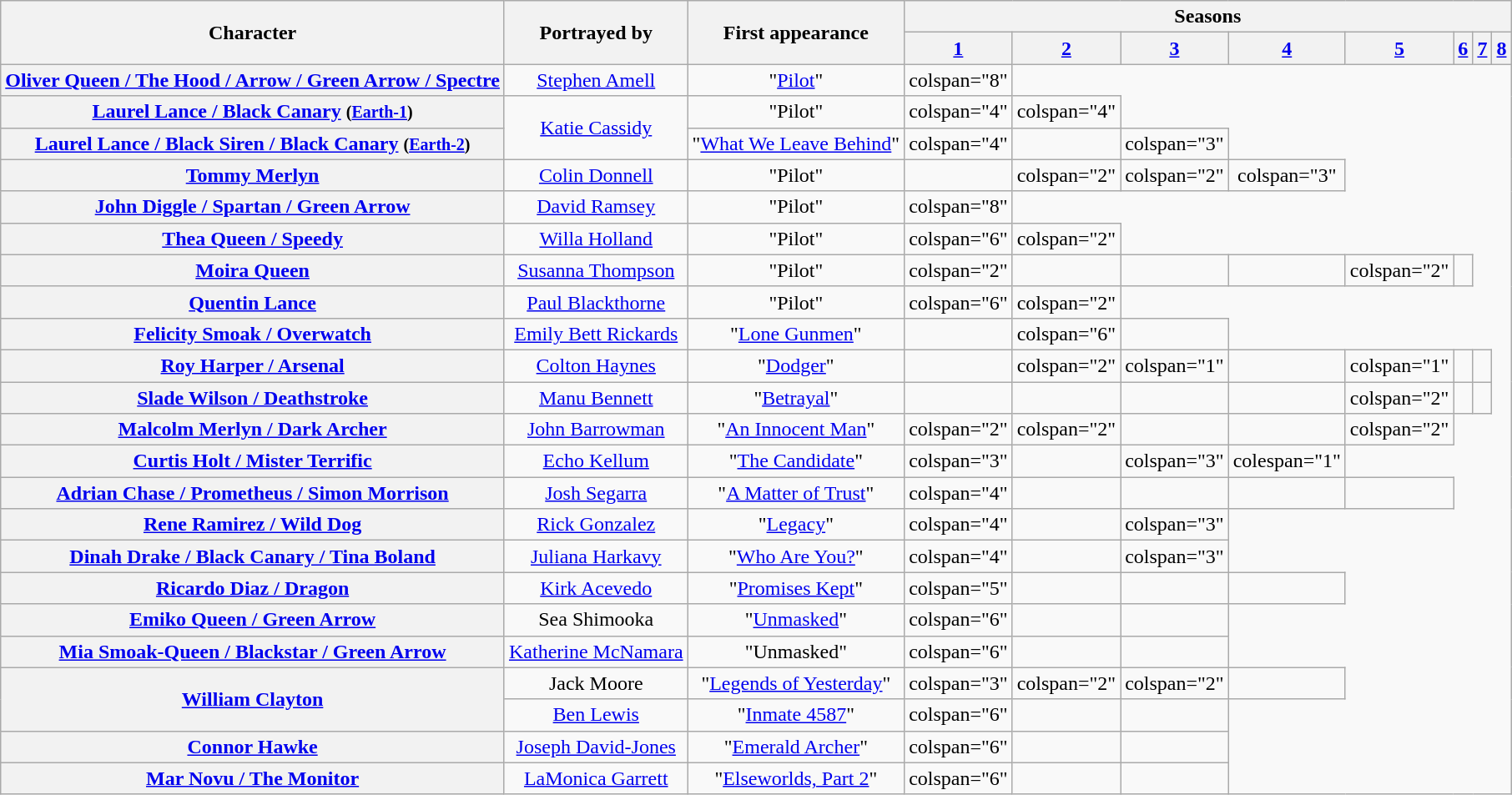<table class="wikitable plainrowheaders" style="text-align:center;">
<tr>
<th scope="col" rowspan="2">Character</th>
<th scope="col" rowspan="2">Portrayed by</th>
<th scope="col" rowspan="2">First appearance</th>
<th scope="col" colspan="8">Seasons</th>
</tr>
<tr>
<th scope="col"><a href='#'>1</a></th>
<th scope="col"><a href='#'>2</a></th>
<th scope="col"><a href='#'>3</a></th>
<th scope="col"><a href='#'>4</a></th>
<th scope="col"><a href='#'>5</a></th>
<th scope="col"><a href='#'>6</a></th>
<th scope="col"><a href='#'>7</a></th>
<th scope="col"><a href='#'>8</a></th>
</tr>
<tr>
<th scope="row"><a href='#'>Oliver Queen / The Hood / Arrow / Green Arrow / Spectre</a></th>
<td><a href='#'>Stephen Amell</a></td>
<td>"<a href='#'>Pilot</a>"</td>
<td>colspan="8" </td>
</tr>
<tr>
<th scope="row"><a href='#'>Laurel Lance / Black Canary</a> <small>(<a href='#'>Earth-1</a>)</small></th>
<td rowspan="2"><a href='#'>Katie Cassidy</a></td>
<td>"Pilot"</td>
<td>colspan="4" </td>
<td>colspan="4" </td>
</tr>
<tr>
<th scope="row"><a href='#'>Laurel Lance / Black Siren / Black Canary</a> <small>(<a href='#'>Earth-2</a>)</small></th>
<td>"<a href='#'>What We Leave Behind</a>"</td>
<td>colspan="4" </td>
<td></td>
<td>colspan="3" </td>
</tr>
<tr>
<th scope="row"><a href='#'>Tommy Merlyn</a></th>
<td><a href='#'>Colin Donnell</a></td>
<td>"Pilot"</td>
<td></td>
<td>colspan="2" </td>
<td>colspan="2" </td>
<td>colspan="3" </td>
</tr>
<tr>
<th scope="row"><a href='#'>John Diggle / Spartan / Green Arrow</a></th>
<td><a href='#'>David Ramsey</a></td>
<td>"Pilot"</td>
<td>colspan="8" </td>
</tr>
<tr>
<th scope="row"><a href='#'>Thea Queen / Speedy</a></th>
<td><a href='#'>Willa Holland</a></td>
<td>"Pilot"</td>
<td>colspan="6" </td>
<td>colspan="2" </td>
</tr>
<tr>
<th scope="row"><a href='#'>Moira Queen</a></th>
<td><a href='#'>Susanna Thompson</a></td>
<td>"Pilot"</td>
<td>colspan="2" </td>
<td></td>
<td></td>
<td></td>
<td>colspan="2" </td>
<td></td>
</tr>
<tr>
<th scope="row"><a href='#'>Quentin Lance</a></th>
<td><a href='#'>Paul Blackthorne</a></td>
<td>"Pilot"</td>
<td>colspan="6" </td>
<td>colspan="2" </td>
</tr>
<tr>
<th scope="row"><a href='#'>Felicity Smoak / Overwatch</a></th>
<td><a href='#'>Emily Bett Rickards</a></td>
<td>"<a href='#'>Lone Gunmen</a>"</td>
<td></td>
<td>colspan="6" </td>
<td></td>
</tr>
<tr>
<th scope="row"><a href='#'>Roy Harper / Arsenal</a></th>
<td><a href='#'>Colton Haynes</a></td>
<td>"<a href='#'>Dodger</a>"</td>
<td></td>
<td>colspan="2" </td>
<td>colspan="1" </td>
<td></td>
<td>colspan="1" </td>
<td></td>
<td></td>
</tr>
<tr>
<th scope="row"><a href='#'>Slade Wilson / Deathstroke</a></th>
<td><a href='#'>Manu Bennett</a></td>
<td>"<a href='#'>Betrayal</a>"</td>
<td></td>
<td></td>
<td></td>
<td></td>
<td>colspan="2" </td>
<td></td>
<td></td>
</tr>
<tr>
<th scope="row"><a href='#'>Malcolm Merlyn / Dark Archer</a></th>
<td><a href='#'>John Barrowman</a></td>
<td>"<a href='#'>An Innocent Man</a>"</td>
<td>colspan="2" </td>
<td>colspan="2" </td>
<td></td>
<td></td>
<td>colspan="2" </td>
</tr>
<tr>
<th scope="row"><a href='#'>Curtis Holt / Mister Terrific</a></th>
<td><a href='#'>Echo Kellum</a></td>
<td>"<a href='#'>The Candidate</a>"</td>
<td>colspan="3" </td>
<td></td>
<td>colspan="3" </td>
<td>colespan="1" </td>
</tr>
<tr>
<th scope="row"><a href='#'>Adrian Chase / Prometheus / Simon Morrison</a></th>
<td><a href='#'>Josh Segarra</a></td>
<td>"<a href='#'>A Matter of Trust</a>"</td>
<td>colspan="4" </td>
<td></td>
<td></td>
<td></td>
<td></td>
</tr>
<tr>
<th scope="row"><a href='#'>Rene Ramirez / Wild Dog</a></th>
<td><a href='#'>Rick Gonzalez</a></td>
<td>"<a href='#'>Legacy</a>"</td>
<td>colspan="4" </td>
<td></td>
<td>colspan="3" </td>
</tr>
<tr>
<th scope="row"><a href='#'>Dinah Drake / Black Canary / Tina Boland</a></th>
<td><a href='#'>Juliana Harkavy</a></td>
<td>"<a href='#'>Who Are You?</a>"</td>
<td>colspan="4" </td>
<td></td>
<td>colspan="3" </td>
</tr>
<tr>
<th scope="row"><a href='#'>Ricardo Diaz / Dragon</a></th>
<td><a href='#'>Kirk Acevedo</a></td>
<td>"<a href='#'>Promises Kept</a>"</td>
<td>colspan="5" </td>
<td></td>
<td></td>
<td></td>
</tr>
<tr>
<th scope="row"><a href='#'>Emiko Queen / Green Arrow</a></th>
<td>Sea Shimooka</td>
<td>"<a href='#'>Unmasked</a>"</td>
<td>colspan="6" </td>
<td></td>
<td></td>
</tr>
<tr>
<th scope="row"><a href='#'>Mia Smoak-Queen / Blackstar / Green Arrow</a></th>
<td><a href='#'>Katherine McNamara</a></td>
<td>"Unmasked"</td>
<td>colspan="6" </td>
<td></td>
<td></td>
</tr>
<tr>
<th scope="row" rowspan="2"><a href='#'>William Clayton</a></th>
<td>Jack Moore</td>
<td>"<a href='#'>Legends of Yesterday</a>"</td>
<td>colspan="3" </td>
<td>colspan="2" </td>
<td>colspan="2" </td>
<td></td>
</tr>
<tr>
<td><a href='#'>Ben Lewis</a></td>
<td>"<a href='#'>Inmate 4587</a>"</td>
<td>colspan="6" </td>
<td></td>
<td></td>
</tr>
<tr>
<th scope="row"><a href='#'>Connor Hawke</a></th>
<td><a href='#'>Joseph David-Jones</a></td>
<td>"<a href='#'>Emerald Archer</a>"</td>
<td>colspan="6" </td>
<td></td>
<td></td>
</tr>
<tr>
<th scope="row"><a href='#'>Mar Novu / The Monitor</a></th>
<td><a href='#'>LaMonica Garrett</a></td>
<td>"<a href='#'>Elseworlds, Part 2</a>"</td>
<td>colspan="6" </td>
<td></td>
<td></td>
</tr>
</table>
